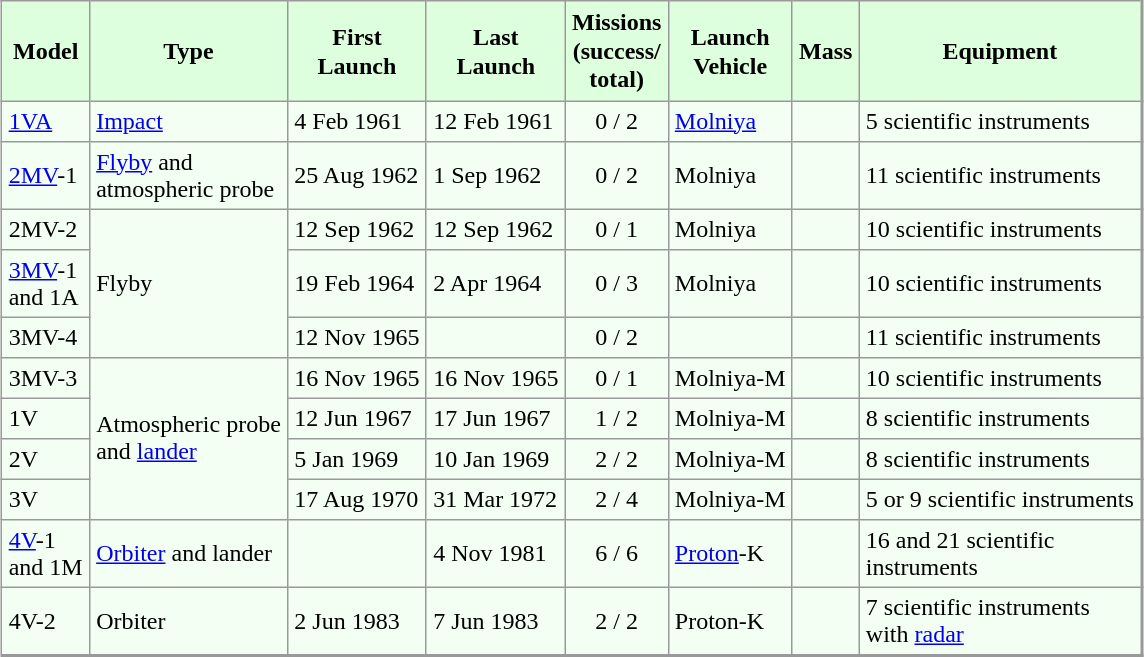<table align="center" rules="all" cellspacing="0" cellpadding="4" style="border: 1px solid #999; border-right: 2px solid #999; border-bottom:2px solid #999; background: #f3fff3">
<tr align=center style="background: #ddffdd; line-height:120%">
<th>Model</th>
<th>Type</th>
<th>First<br>Launch</th>
<th>Last<br>Launch</th>
<th>Missions<br>(success/<br>total)</th>
<th>Launch<br>Vehicle</th>
<th>Mass</th>
<th>Equipment</th>
</tr>
<tr>
<td><a href='#'>1VA</a></td>
<td><a href='#'>Impact</a></td>
<td>4 Feb 1961</td>
<td>12 Feb 1961</td>
<td align=center>0 / 2</td>
<td><a href='#'>Molniya</a></td>
<td></td>
<td>5 scientific instruments</td>
</tr>
<tr>
<td><a href='#'>2MV</a>-1</td>
<td style="max-width:0"><a href='#'>Flyby</a> and atmospheric probe</td>
<td>25 Aug 1962</td>
<td>1 Sep 1962</td>
<td align=center>0 / 2</td>
<td>Molniya</td>
<td></td>
<td>11 scientific instruments</td>
</tr>
<tr>
<td>2MV-2</td>
<td rowspan="3">Flyby</td>
<td>12 Sep 1962</td>
<td>12 Sep 1962</td>
<td align=center>0 / 1</td>
<td>Molniya</td>
<td></td>
<td>10 scientific instruments</td>
</tr>
<tr>
<td><a href='#'>3MV</a>-1<br>and 1A</td>
<td>19 Feb 1964</td>
<td>2 Apr 1964</td>
<td align=center>0 / 3</td>
<td>Molniya</td>
<td><br></td>
<td>10 scientific instruments</td>
</tr>
<tr>
<td>3MV-4</td>
<td>12 Nov 1965</td>
<td></td>
<td align=center>0 / 2</td>
<td></td>
<td></td>
<td>11 scientific instruments</td>
</tr>
<tr>
<td>3MV-3</td>
<td rowspan="4">Atmospheric probe<br>and <a href='#'>lander</a></td>
<td>16 Nov 1965</td>
<td>16 Nov 1965</td>
<td align=center>0  / 1</td>
<td>Molniya-M</td>
<td></td>
<td>10 scientific instruments</td>
</tr>
<tr>
<td>1V</td>
<td>12 Jun 1967</td>
<td>17 Jun 1967</td>
<td align=center>1 / 2</td>
<td>Molniya-M</td>
<td></td>
<td>8 scientific instruments</td>
</tr>
<tr>
<td>2V</td>
<td>5 Jan 1969</td>
<td>10 Jan 1969</td>
<td align=center>2 / 2</td>
<td>Molniya-M</td>
<td></td>
<td>8 scientific instruments</td>
</tr>
<tr>
<td>3V</td>
<td>17 Aug 1970</td>
<td>31 Mar 1972</td>
<td align=center>2 / 4</td>
<td>Molniya-M</td>
<td></td>
<td>5 or 9 scientific instruments</td>
</tr>
<tr>
<td><a href='#'>4V</a>-1<br>and 1M</td>
<td><a href='#'>Orbiter</a> and lander</td>
<td></td>
<td>4 Nov 1981</td>
<td align=center>6 / 6</td>
<td><a href='#'>Proton</a>-K</td>
<td><br></td>
<td style="max-width:0">16 and 21 scientific instruments</td>
</tr>
<tr>
<td>4V-2</td>
<td>Orbiter</td>
<td>2 Jun 1983</td>
<td>7 Jun 1983</td>
<td align=center>2 / 2</td>
<td>Proton-K</td>
<td><br></td>
<td style="max-width:0">7 scientific instruments with <a href='#'>radar</a></td>
</tr>
</table>
